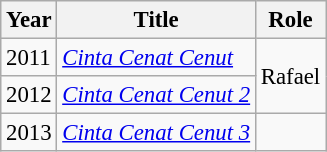<table class="wikitable" style="font-size: 95%;">
<tr>
<th>Year</th>
<th>Title</th>
<th>Role</th>
</tr>
<tr>
<td>2011</td>
<td><em><a href='#'>Cinta Cenat Cenut</a></em></td>
<td rowspan="2">Rafael</td>
</tr>
<tr>
<td>2012</td>
<td><em><a href='#'>Cinta Cenat Cenut 2</a></em></td>
</tr>
<tr>
<td>2013</td>
<td><em><a href='#'>Cinta Cenat Cenut 3</a></em></td>
<td></td>
</tr>
</table>
